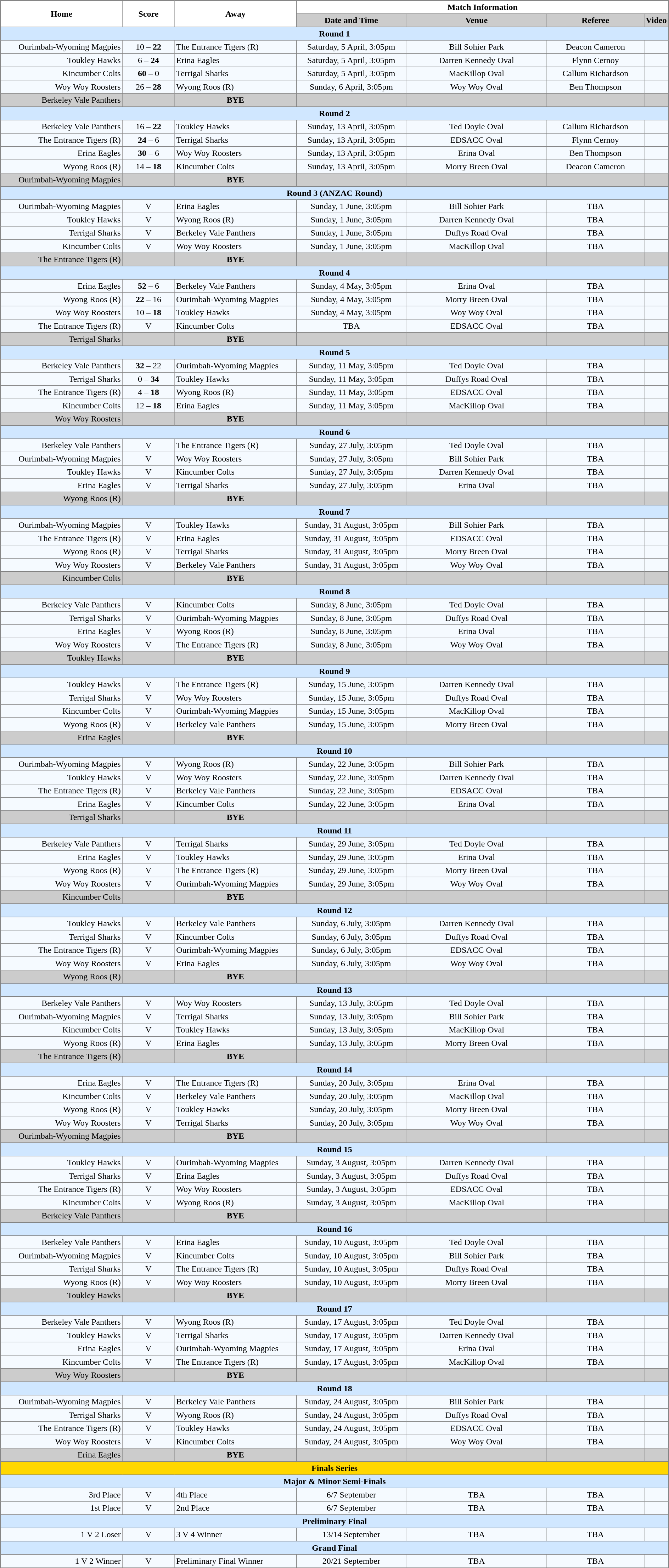<table class="mw-collapsible mw-collapsed" width="100%">
<tr>
<td valign="left" width="25%"><br><table border="1" cellpadding="3" cellspacing="0" width="100%" style="border-collapse:collapse;  text-align:center;">
<tr>
<th rowspan="2" width="19%">Home</th>
<th rowspan="2" width="8%">Score</th>
<th rowspan="2" width="19%">Away</th>
<th colspan="4">Match Information</th>
</tr>
<tr bgcolor="#CCCCCC">
<th width="17%">Date and Time</th>
<th width="22%">Venue</th>
<th width="50%">Referee</th>
<th>Video</th>
</tr>
<tr style="background:#d0e7ff;">
<td colspan="7"><strong>Round 1</strong></td>
</tr>
<tr style="text-align:center; background:#f5faff;">
<td align="right">Ourimbah-Wyoming Magpies </td>
<td>10 – <strong>22</strong></td>
<td align="left"> The Entrance Tigers (R)</td>
<td>Saturday, 5 April, 3:05pm</td>
<td>Bill Sohier Park</td>
<td>Deacon Cameron</td>
<td></td>
</tr>
<tr style="text-align:center; background:#f5faff;">
<td align="right">Toukley Hawks </td>
<td>6 – <strong>24</strong></td>
<td align="left"> Erina Eagles</td>
<td>Saturday, 5 April, 3:05pm</td>
<td>Darren Kennedy Oval</td>
<td>Flynn Cernoy</td>
<td></td>
</tr>
<tr style="text-align:center; background:#f5faff;">
<td align="right">Kincumber Colts </td>
<td><strong>60</strong> – 0</td>
<td align="left"> Terrigal Sharks</td>
<td>Saturday, 5 April, 3:05pm</td>
<td>MacKillop Oval</td>
<td>Callum Richardson</td>
<td></td>
</tr>
<tr style="text-align:center; background:#f5faff;">
<td align="right">Woy Woy Roosters </td>
<td>26 – <strong>28</strong></td>
<td align="left"> Wyong Roos (R)</td>
<td>Sunday, 6 April, 3:05pm</td>
<td>Woy Woy Oval</td>
<td>Ben Thompson</td>
<td></td>
</tr>
<tr style="text-align:center; background:#CCCCCC;">
<td align="right">Berkeley Vale Panthers </td>
<td></td>
<td><strong>BYE</strong></td>
<td></td>
<td></td>
<td></td>
<td></td>
</tr>
<tr style="background:#d0e7ff;">
<td colspan="7"><strong>Round 2</strong></td>
</tr>
<tr style="text-align:center; background:#f5faff;">
<td align="right">Berkeley Vale Panthers </td>
<td>16 – <strong>22</strong></td>
<td align="left"> Toukley Hawks</td>
<td>Sunday, 13 April, 3:05pm</td>
<td>Ted Doyle Oval</td>
<td>Callum Richardson</td>
<td></td>
</tr>
<tr style="text-align:center; background:#f5faff;">
<td align="right">The Entrance Tigers (R) </td>
<td><strong>24</strong> – 6</td>
<td align="left"> Terrigal Sharks</td>
<td>Sunday, 13 April, 3:05pm</td>
<td>EDSACC Oval</td>
<td>Flynn Cernoy</td>
<td></td>
</tr>
<tr style="text-align:center; background:#f5faff;">
<td align="right">Erina Eagles </td>
<td><strong>30</strong> – 6</td>
<td align="left"> Woy Woy Roosters</td>
<td>Sunday, 13 April, 3:05pm</td>
<td>Erina Oval</td>
<td>Ben Thompson</td>
<td></td>
</tr>
<tr style="text-align:center; background:#f5faff;">
<td align="right">Wyong Roos (R) </td>
<td>14 – <strong>18</strong></td>
<td align="left"> Kincumber Colts</td>
<td>Sunday, 13 April, 3:05pm</td>
<td>Morry Breen Oval</td>
<td>Deacon Cameron</td>
<td></td>
</tr>
<tr style="text-align:center; background:#CCCCCC;">
<td align="right">Ourimbah-Wyoming Magpies </td>
<td></td>
<td><strong>BYE</strong></td>
<td></td>
<td></td>
<td></td>
<td></td>
</tr>
<tr style="background:#d0e7ff;">
<td colspan="7"><strong>Round 3 (ANZAC Round)</strong></td>
</tr>
<tr style="text-align:center; background:#f5faff;">
<td align="right">Ourimbah-Wyoming Magpies </td>
<td>V</td>
<td align="left"> Erina Eagles</td>
<td>Sunday, 1 June, 3:05pm</td>
<td>Bill Sohier Park</td>
<td>TBA</td>
<td></td>
</tr>
<tr style="text-align:center; background:#f5faff;">
<td align="right">Toukley Hawks </td>
<td>V</td>
<td align="left"> Wyong Roos (R)</td>
<td>Sunday, 1 June, 3:05pm</td>
<td>Darren Kennedy Oval</td>
<td>TBA</td>
<td></td>
</tr>
<tr style="text-align:center; background:#f5faff;">
<td align="right">Terrigal Sharks </td>
<td>V</td>
<td align="left"> Berkeley Vale Panthers</td>
<td>Sunday, 1 June, 3:05pm</td>
<td>Duffys Road Oval</td>
<td>TBA</td>
<td></td>
</tr>
<tr style="text-align:center; background:#f5faff;">
<td align="right">Kincumber Colts </td>
<td>V</td>
<td align="left"> Woy Woy Roosters</td>
<td>Sunday, 1 June, 3:05pm</td>
<td>MacKillop Oval</td>
<td>TBA</td>
<td></td>
</tr>
<tr style="text-align:center; background:#CCCCCC;">
<td align="right">The Entrance Tigers (R) </td>
<td></td>
<td><strong>BYE</strong></td>
<td></td>
<td></td>
<td></td>
<td></td>
</tr>
<tr style="background:#d0e7ff;">
<td colspan="7"><strong>Round 4</strong></td>
</tr>
<tr style="text-align:center; background:#f5faff;">
<td align="right">Erina Eagles </td>
<td><strong>52</strong> – 6</td>
<td align="left"> Berkeley Vale Panthers</td>
<td>Sunday, 4 May, 3:05pm</td>
<td>Erina Oval</td>
<td>TBA</td>
<td></td>
</tr>
<tr style="text-align:center; background:#f5faff;">
<td align="right">Wyong Roos (R) </td>
<td><strong>22</strong> – 16</td>
<td align="left"> Ourimbah-Wyoming Magpies</td>
<td>Sunday, 4 May, 3:05pm</td>
<td>Morry Breen Oval</td>
<td>TBA</td>
<td></td>
</tr>
<tr style="text-align:center; background:#f5faff;">
<td align="right">Woy Woy Roosters </td>
<td>10 – <strong>18</strong></td>
<td align="left"> Toukley Hawks</td>
<td>Sunday, 4 May, 3:05pm</td>
<td>Woy Woy Oval</td>
<td>TBA</td>
<td></td>
</tr>
<tr style="text-align:center; background:#f5faff;">
<td align="right">The Entrance Tigers (R) </td>
<td>V</td>
<td align="left"> Kincumber Colts</td>
<td>TBA</td>
<td>EDSACC Oval</td>
<td>TBA</td>
<td></td>
</tr>
<tr style="text-align:center; background:#CCCCCC;">
<td align="right">Terrigal Sharks </td>
<td></td>
<td><strong>BYE</strong></td>
<td></td>
<td></td>
<td></td>
<td></td>
</tr>
<tr style="background:#d0e7ff;">
<td colspan="7"><strong>Round 5</strong></td>
</tr>
<tr style="text-align:center; background:#f5faff;">
<td align="right">Berkeley Vale Panthers </td>
<td><strong>32</strong> – 22</td>
<td align="left"> Ourimbah-Wyoming Magpies</td>
<td>Sunday, 11 May, 3:05pm</td>
<td>Ted Doyle Oval</td>
<td>TBA</td>
<td></td>
</tr>
<tr style="text-align:center; background:#f5faff;">
<td align="right">Terrigal Sharks </td>
<td>0 – <strong>34</strong></td>
<td align="left"> Toukley Hawks</td>
<td>Sunday, 11 May, 3:05pm</td>
<td>Duffys Road Oval</td>
<td>TBA</td>
<td></td>
</tr>
<tr style="text-align:center; background:#f5faff;">
<td align="right">The Entrance Tigers (R) </td>
<td>4 – <strong>18</strong></td>
<td align="left"> Wyong Roos (R)</td>
<td>Sunday, 11 May, 3:05pm</td>
<td>EDSACC Oval</td>
<td>TBA</td>
<td></td>
</tr>
<tr style="text-align:center; background:#f5faff;">
<td align="right">Kincumber Colts </td>
<td>12 – <strong>18</strong></td>
<td align="left"> Erina Eagles</td>
<td>Sunday, 11 May, 3:05pm</td>
<td>MacKillop Oval</td>
<td>TBA</td>
<td></td>
</tr>
<tr style="text-align:center; background:#CCCCCC;">
<td align="right">Woy Woy Roosters </td>
<td></td>
<td><strong>BYE</strong></td>
<td></td>
<td></td>
<td></td>
<td></td>
</tr>
<tr style="background:#d0e7ff;">
<td colspan="7"><strong>Round 6</strong></td>
</tr>
<tr style="text-align:center; background:#f5faff;">
<td align="right">Berkeley Vale Panthers </td>
<td>V</td>
<td align="left"> The Entrance Tigers (R)</td>
<td>Sunday, 27 July, 3:05pm</td>
<td>Ted Doyle Oval</td>
<td>TBA</td>
<td></td>
</tr>
<tr style="text-align:center; background:#f5faff;">
<td align="right">Ourimbah-Wyoming Magpies </td>
<td>V</td>
<td align="left"> Woy Woy Roosters</td>
<td>Sunday, 27 July, 3:05pm</td>
<td>Bill Sohier Park</td>
<td>TBA</td>
<td></td>
</tr>
<tr style="text-align:center; background:#f5faff;">
<td align="right">Toukley Hawks </td>
<td>V</td>
<td align="left"> Kincumber Colts</td>
<td>Sunday, 27 July, 3:05pm</td>
<td>Darren Kennedy Oval</td>
<td>TBA</td>
<td></td>
</tr>
<tr style="text-align:center; background:#f5faff;">
<td align="right">Erina Eagles </td>
<td>V</td>
<td align="left"> Terrigal Sharks</td>
<td>Sunday, 27 July, 3:05pm</td>
<td>Erina Oval</td>
<td>TBA</td>
<td></td>
</tr>
<tr style="text-align:center; background:#CCCCCC;">
<td align="right">Wyong Roos (R) </td>
<td></td>
<td><strong>BYE</strong></td>
<td></td>
<td></td>
<td></td>
<td></td>
</tr>
<tr style="background:#d0e7ff;">
<td colspan="7"><strong>Round 7</strong></td>
</tr>
<tr style="text-align:center; background:#f5faff;">
<td align="right">Ourimbah-Wyoming Magpies </td>
<td>V</td>
<td align="left"> Toukley Hawks</td>
<td>Sunday, 31 August, 3:05pm</td>
<td>Bill Sohier Park</td>
<td>TBA</td>
<td></td>
</tr>
<tr style="text-align:center; background:#f5faff;">
<td align="right">The Entrance Tigers (R) </td>
<td>V</td>
<td align="left"> Erina Eagles</td>
<td>Sunday, 31 August, 3:05pm</td>
<td>EDSACC Oval</td>
<td>TBA</td>
<td></td>
</tr>
<tr style="text-align:center; background:#f5faff;">
<td align="right">Wyong Roos (R) </td>
<td>V</td>
<td align="left"> Terrigal Sharks</td>
<td>Sunday, 31 August, 3:05pm</td>
<td>Morry Breen Oval</td>
<td>TBA</td>
<td></td>
</tr>
<tr style="text-align:center; background:#f5faff;">
<td align="right">Woy Woy Roosters </td>
<td>V</td>
<td align="left"> Berkeley Vale Panthers</td>
<td>Sunday, 31 August, 3:05pm</td>
<td>Woy Woy Oval</td>
<td>TBA</td>
<td></td>
</tr>
<tr style="text-align:center; background:#CCCCCC;">
<td align="right">Kincumber Colts </td>
<td></td>
<td><strong>BYE</strong></td>
<td></td>
<td></td>
<td></td>
<td></td>
</tr>
<tr style="background:#d0e7ff;">
<td colspan="7"><strong>Round 8</strong></td>
</tr>
<tr style="text-align:center; background:#f5faff;">
<td align="right">Berkeley Vale Panthers </td>
<td>V</td>
<td align="left"> Kincumber Colts</td>
<td>Sunday, 8 June, 3:05pm</td>
<td>Ted Doyle Oval</td>
<td>TBA</td>
<td></td>
</tr>
<tr style="text-align:center; background:#f5faff;">
<td align="right">Terrigal Sharks </td>
<td>V</td>
<td align="left"> Ourimbah-Wyoming Magpies</td>
<td>Sunday, 8 June, 3:05pm</td>
<td>Duffys Road Oval</td>
<td>TBA</td>
<td></td>
</tr>
<tr style="text-align:center; background:#f5faff;">
<td align="right">Erina Eagles </td>
<td>V</td>
<td align="left"> Wyong Roos (R)</td>
<td>Sunday, 8 June, 3:05pm</td>
<td>Erina Oval</td>
<td>TBA</td>
<td></td>
</tr>
<tr style="text-align:center; background:#f5faff;">
<td align="right">Woy Woy Roosters </td>
<td>V</td>
<td align="left"> The Entrance Tigers (R)</td>
<td>Sunday, 8 June, 3:05pm</td>
<td>Woy Woy Oval</td>
<td>TBA</td>
<td></td>
</tr>
<tr style="text-align:center; background:#CCCCCC;">
<td align="right">Toukley Hawks </td>
<td></td>
<td><strong>BYE</strong></td>
<td></td>
<td></td>
<td></td>
<td></td>
</tr>
<tr style="background:#d0e7ff;">
<td colspan="7"><strong>Round 9</strong></td>
</tr>
<tr style="text-align:center; background:#f5faff;">
<td align="right">Toukley Hawks </td>
<td>V</td>
<td align="left"> The Entrance Tigers (R)</td>
<td>Sunday, 15 June, 3:05pm</td>
<td>Darren Kennedy Oval</td>
<td>TBA</td>
<td></td>
</tr>
<tr style="text-align:center; background:#f5faff;">
<td align="right">Terrigal Sharks </td>
<td>V</td>
<td align="left"> Woy Woy Roosters</td>
<td>Sunday, 15 June, 3:05pm</td>
<td>Duffys Road Oval</td>
<td>TBA</td>
<td></td>
</tr>
<tr style="text-align:center; background:#f5faff;">
<td align="right">Kincumber Colts </td>
<td>V</td>
<td align="left"> Ourimbah-Wyoming Magpies</td>
<td>Sunday, 15 June, 3:05pm</td>
<td>MacKillop Oval</td>
<td>TBA</td>
<td></td>
</tr>
<tr style="text-align:center; background:#f5faff;">
<td align="right">Wyong Roos (R) </td>
<td>V</td>
<td align="left"> Berkeley Vale Panthers</td>
<td>Sunday, 15 June, 3:05pm</td>
<td>Morry Breen Oval</td>
<td>TBA</td>
<td></td>
</tr>
<tr style="text-align:center; background:#CCCCCC;">
<td align="right">Erina Eagles </td>
<td></td>
<td><strong>BYE</strong></td>
<td></td>
<td></td>
<td></td>
<td></td>
</tr>
<tr style="background:#d0e7ff;">
<td colspan="7"><strong>Round 10</strong></td>
</tr>
<tr style="text-align:center; background:#f5faff;">
<td align="right">Ourimbah-Wyoming Magpies </td>
<td>V</td>
<td align="left"> Wyong Roos (R)</td>
<td>Sunday, 22 June, 3:05pm</td>
<td>Bill Sohier Park</td>
<td>TBA</td>
<td></td>
</tr>
<tr style="text-align:center; background:#f5faff;">
<td align="right">Toukley Hawks </td>
<td>V</td>
<td align="left"> Woy Woy Roosters</td>
<td>Sunday, 22 June, 3:05pm</td>
<td>Darren Kennedy Oval</td>
<td>TBA</td>
<td></td>
</tr>
<tr style="text-align:center; background:#f5faff;">
<td align="right">The Entrance Tigers (R) </td>
<td>V</td>
<td align="left"> Berkeley Vale Panthers</td>
<td>Sunday, 22 June, 3:05pm</td>
<td>EDSACC Oval</td>
<td>TBA</td>
<td></td>
</tr>
<tr style="text-align:center; background:#f5faff;">
<td align="right">Erina Eagles </td>
<td>V</td>
<td align="left"> Kincumber Colts</td>
<td>Sunday, 22 June, 3:05pm</td>
<td>Erina Oval</td>
<td>TBA</td>
<td></td>
</tr>
<tr style="text-align:center; background:#CCCCCC;">
<td align="right">Terrigal Sharks </td>
<td></td>
<td><strong>BYE</strong></td>
<td></td>
<td></td>
<td></td>
<td></td>
</tr>
<tr style="background:#d0e7ff;">
<td colspan="7"><strong>Round 11</strong></td>
</tr>
<tr style="text-align:center; background:#f5faff;">
<td align="right">Berkeley Vale Panthers </td>
<td>V</td>
<td align="left"> Terrigal Sharks</td>
<td>Sunday, 29 June, 3:05pm</td>
<td>Ted Doyle Oval</td>
<td>TBA</td>
<td></td>
</tr>
<tr style="text-align:center; background:#f5faff;">
<td align="right">Erina Eagles </td>
<td>V</td>
<td align="left"> Toukley Hawks</td>
<td>Sunday, 29 June, 3:05pm</td>
<td>Erina Oval</td>
<td>TBA</td>
<td></td>
</tr>
<tr style="text-align:center; background:#f5faff;">
<td align="right">Wyong Roos (R) </td>
<td>V</td>
<td align="left"> The Entrance Tigers (R)</td>
<td>Sunday, 29 June, 3:05pm</td>
<td>Morry Breen Oval</td>
<td>TBA</td>
<td></td>
</tr>
<tr style="text-align:center; background:#f5faff;">
<td align="right">Woy Woy Roosters </td>
<td>V</td>
<td align="left"> Ourimbah-Wyoming Magpies</td>
<td>Sunday, 29 June, 3:05pm</td>
<td>Woy Woy Oval</td>
<td>TBA</td>
<td></td>
</tr>
<tr style="text-align:center; background:#CCCCCC;">
<td align="right">Kincumber Colts </td>
<td></td>
<td><strong>BYE</strong></td>
<td></td>
<td></td>
<td></td>
<td></td>
</tr>
<tr style="background:#d0e7ff;">
<td colspan="7"><strong>Round 12</strong></td>
</tr>
<tr style="text-align:center; background:#f5faff;">
<td align="right">Toukley Hawks </td>
<td>V</td>
<td align="left"> Berkeley Vale Panthers</td>
<td>Sunday, 6 July, 3:05pm</td>
<td>Darren Kennedy Oval</td>
<td>TBA</td>
<td></td>
</tr>
<tr style="text-align:center; background:#f5faff;">
<td align="right">Terrigal Sharks </td>
<td>V</td>
<td align="left"> Kincumber Colts</td>
<td>Sunday, 6 July, 3:05pm</td>
<td>Duffys Road Oval</td>
<td>TBA</td>
<td></td>
</tr>
<tr style="text-align:center; background:#f5faff;">
<td align="right">The Entrance Tigers (R) </td>
<td>V</td>
<td align="left"> Ourimbah-Wyoming Magpies</td>
<td>Sunday, 6 July, 3:05pm</td>
<td>EDSACC Oval</td>
<td>TBA</td>
<td></td>
</tr>
<tr style="text-align:center; background:#f5faff;">
<td align="right">Woy Woy Roosters </td>
<td>V</td>
<td align="left"> Erina Eagles</td>
<td>Sunday, 6 July, 3:05pm</td>
<td>Woy Woy Oval</td>
<td>TBA</td>
<td></td>
</tr>
<tr style="text-align:center; background:#CCCCCC;">
<td align="right">Wyong Roos (R) </td>
<td></td>
<td><strong>BYE</strong></td>
<td></td>
<td></td>
<td></td>
<td></td>
</tr>
<tr style="background:#d0e7ff;">
<td colspan="7"><strong>Round 13</strong></td>
</tr>
<tr style="text-align:center; background:#f5faff;">
<td align="right">Berkeley Vale Panthers </td>
<td>V</td>
<td align="left"> Woy Woy Roosters</td>
<td>Sunday, 13 July, 3:05pm</td>
<td>Ted Doyle Oval</td>
<td>TBA</td>
<td></td>
</tr>
<tr style="text-align:center; background:#f5faff;">
<td align="right">Ourimbah-Wyoming Magpies </td>
<td>V</td>
<td align="left"> Terrigal Sharks</td>
<td>Sunday, 13 July, 3:05pm</td>
<td>Bill Sohier Park</td>
<td>TBA</td>
<td></td>
</tr>
<tr style="text-align:center; background:#f5faff;">
<td align="right">Kincumber Colts </td>
<td>V</td>
<td align="left"> Toukley Hawks</td>
<td>Sunday, 13 July, 3:05pm</td>
<td>MacKillop Oval</td>
<td>TBA</td>
<td></td>
</tr>
<tr style="text-align:center; background:#f5faff;">
<td align="right">Wyong Roos (R) </td>
<td>V</td>
<td align="left"> Erina Eagles</td>
<td>Sunday, 13 July, 3:05pm</td>
<td>Morry Breen Oval</td>
<td>TBA</td>
<td></td>
</tr>
<tr style="text-align:center; background:#CCCCCC;">
<td align="right">The Entrance Tigers (R) </td>
<td></td>
<td><strong>BYE</strong></td>
<td></td>
<td></td>
<td></td>
<td></td>
</tr>
<tr style="background:#d0e7ff;">
<td colspan="7"><strong>Round 14</strong></td>
</tr>
<tr style="text-align:center; background:#f5faff;">
<td align="right">Erina Eagles </td>
<td>V</td>
<td align="left"> The Entrance Tigers (R)</td>
<td>Sunday, 20 July, 3:05pm</td>
<td>Erina Oval</td>
<td>TBA</td>
<td></td>
</tr>
<tr style="text-align:center; background:#f5faff;">
<td align="right">Kincumber Colts </td>
<td>V</td>
<td align="left"> Berkeley Vale Panthers</td>
<td>Sunday, 20 July, 3:05pm</td>
<td>MacKillop Oval</td>
<td>TBA</td>
<td></td>
</tr>
<tr style="text-align:center; background:#f5faff;">
<td align="right">Wyong Roos (R) </td>
<td>V</td>
<td align="left"> Toukley Hawks</td>
<td>Sunday, 20 July, 3:05pm</td>
<td>Morry Breen Oval</td>
<td>TBA</td>
<td></td>
</tr>
<tr style="text-align:center; background:#f5faff;">
<td align="right">Woy Woy Roosters </td>
<td>V</td>
<td align="left"> Terrigal Sharks</td>
<td>Sunday, 20 July, 3:05pm</td>
<td>Woy Woy Oval</td>
<td>TBA</td>
<td></td>
</tr>
<tr style="text-align:center; background:#CCCCCC;">
<td align="right">Ourimbah-Wyoming Magpies </td>
<td></td>
<td><strong>BYE</strong></td>
<td></td>
<td></td>
<td></td>
<td></td>
</tr>
<tr style="background:#d0e7ff;">
<td colspan="7"><strong>Round 15</strong></td>
</tr>
<tr style="text-align:center; background:#f5faff;">
<td align="right">Toukley Hawks </td>
<td>V</td>
<td align="left"> Ourimbah-Wyoming Magpies</td>
<td>Sunday, 3 August, 3:05pm</td>
<td>Darren Kennedy Oval</td>
<td>TBA</td>
<td></td>
</tr>
<tr style="text-align:center; background:#f5faff;">
<td align="right">Terrigal Sharks </td>
<td>V</td>
<td align="left"> Erina Eagles</td>
<td>Sunday, 3 August, 3:05pm</td>
<td>Duffys Road Oval</td>
<td>TBA</td>
<td></td>
</tr>
<tr style="text-align:center; background:#f5faff;">
<td align="right">The Entrance Tigers (R) </td>
<td>V</td>
<td align="left"> Woy Woy Roosters</td>
<td>Sunday, 3 August, 3:05pm</td>
<td>EDSACC Oval</td>
<td>TBA</td>
<td></td>
</tr>
<tr style="text-align:center; background:#f5faff;">
<td align="right">Kincumber Colts </td>
<td>V</td>
<td align="left"> Wyong Roos (R)</td>
<td>Sunday, 3 August, 3:05pm</td>
<td>MacKillop Oval</td>
<td>TBA</td>
<td></td>
</tr>
<tr style="text-align:center; background:#CCCCCC;">
<td align="right">Berkeley Vale Panthers </td>
<td></td>
<td><strong>BYE</strong></td>
<td></td>
<td></td>
<td></td>
<td></td>
</tr>
<tr style="background:#d0e7ff;">
<td colspan="7"><strong>Round 16</strong></td>
</tr>
<tr style="text-align:center; background:#f5faff;">
<td align="right">Berkeley Vale Panthers </td>
<td>V</td>
<td align="left"> Erina Eagles</td>
<td>Sunday, 10 August, 3:05pm</td>
<td>Ted Doyle Oval</td>
<td>TBA</td>
<td></td>
</tr>
<tr style="text-align:center; background:#f5faff;">
<td align="right">Ourimbah-Wyoming Magpies </td>
<td>V</td>
<td align="left"> Kincumber Colts</td>
<td>Sunday, 10 August, 3:05pm</td>
<td>Bill Sohier Park</td>
<td>TBA</td>
<td></td>
</tr>
<tr style="text-align:center; background:#f5faff;">
<td align="right">Terrigal Sharks </td>
<td>V</td>
<td align="left"> The Entrance Tigers (R)</td>
<td>Sunday, 10 August, 3:05pm</td>
<td>Duffys Road Oval</td>
<td>TBA</td>
<td></td>
</tr>
<tr style="text-align:center; background:#f5faff;">
<td align="right">Wyong Roos (R) </td>
<td>V</td>
<td align="left"> Woy Woy Roosters</td>
<td>Sunday, 10 August, 3:05pm</td>
<td>Morry Breen Oval</td>
<td>TBA</td>
<td></td>
</tr>
<tr style="text-align:center; background:#CCCCCC;">
<td align="right">Toukley Hawks </td>
<td></td>
<td><strong>BYE</strong></td>
<td></td>
<td></td>
<td></td>
<td></td>
</tr>
<tr style="background:#d0e7ff;">
<td colspan="7"><strong>Round 17</strong></td>
</tr>
<tr style="text-align:center; background:#f5faff;">
<td align="right">Berkeley Vale Panthers </td>
<td>V</td>
<td align="left"> Wyong Roos (R)</td>
<td>Sunday, 17 August, 3:05pm</td>
<td>Ted Doyle Oval</td>
<td>TBA</td>
<td></td>
</tr>
<tr style="text-align:center; background:#f5faff;">
<td align="right">Toukley Hawks </td>
<td>V</td>
<td align="left"> Terrigal Sharks</td>
<td>Sunday, 17 August, 3:05pm</td>
<td>Darren Kennedy Oval</td>
<td>TBA</td>
<td></td>
</tr>
<tr style="text-align:center; background:#f5faff;">
<td align="right">Erina Eagles </td>
<td>V</td>
<td align="left"> Ourimbah-Wyoming Magpies</td>
<td>Sunday, 17 August, 3:05pm</td>
<td>Erina Oval</td>
<td>TBA</td>
<td></td>
</tr>
<tr style="text-align:center; background:#f5faff;">
<td align="right">Kincumber Colts </td>
<td>V</td>
<td align="left"> The Entrance Tigers (R)</td>
<td>Sunday, 17 August, 3:05pm</td>
<td>MacKillop Oval</td>
<td>TBA</td>
<td></td>
</tr>
<tr style="text-align:center; background:#CCCCCC;">
<td align="right">Woy Woy Roosters </td>
<td></td>
<td><strong>BYE</strong></td>
<td></td>
<td></td>
<td></td>
<td></td>
</tr>
<tr style="background:#d0e7ff;">
<td colspan="7"><strong>Round 18</strong></td>
</tr>
<tr style="text-align:center; background:#f5faff;">
<td align="right">Ourimbah-Wyoming Magpies </td>
<td>V</td>
<td align="left"> Berkeley Vale Panthers</td>
<td>Sunday, 24 August, 3:05pm</td>
<td>Bill Sohier Park</td>
<td>TBA</td>
<td></td>
</tr>
<tr style="text-align:center; background:#f5faff;">
<td align="right">Terrigal Sharks </td>
<td>V</td>
<td align="left"> Wyong Roos (R)</td>
<td>Sunday, 24 August, 3:05pm</td>
<td>Duffys Road Oval</td>
<td>TBA</td>
<td></td>
</tr>
<tr style="text-align:center; background:#f5faff;">
<td align="right">The Entrance Tigers (R) </td>
<td>V</td>
<td align="left"> Toukley Hawks</td>
<td>Sunday, 24 August, 3:05pm</td>
<td>EDSACC Oval</td>
<td>TBA</td>
<td></td>
</tr>
<tr style="text-align:center; background:#f5faff;">
<td align="right">Woy Woy Roosters </td>
<td>V</td>
<td align="left"> Kincumber Colts</td>
<td>Sunday, 24 August, 3:05pm</td>
<td>Woy Woy Oval</td>
<td>TBA</td>
<td></td>
</tr>
<tr style="text-align:center; background:#CCCCCC;">
<td align="right">Erina Eagles </td>
<td></td>
<td><strong>BYE</strong></td>
<td></td>
<td></td>
<td></td>
<td></td>
</tr>
<tr style="background:#ffd700;">
<td colspan="7"><strong>Finals Series</strong></td>
</tr>
<tr style="background:#d0e7ff;">
<td colspan="7"><strong>Major & Minor Semi-Finals</strong></td>
</tr>
<tr style="text-align:center; background:#f5faff;">
<td align="right">3rd Place</td>
<td>V</td>
<td align="left">4th Place</td>
<td>6/7 September</td>
<td>TBA</td>
<td>TBA</td>
<td></td>
</tr>
<tr style="text-align:center; background:#f5faff;">
<td align="right">1st Place</td>
<td>V</td>
<td align="left">2nd Place</td>
<td>6/7 September</td>
<td>TBA</td>
<td>TBA</td>
<td></td>
</tr>
<tr style="background:#d0e7ff;">
<td colspan="7"><strong>Preliminary Final</strong></td>
</tr>
<tr style="text-align:center; background:#f5faff;">
<td align="right">1 V 2 Loser</td>
<td>V</td>
<td align="left">3 V 4 Winner</td>
<td>13/14 September</td>
<td>TBA</td>
<td>TBA</td>
<td></td>
</tr>
<tr style="background:#d0e7ff;">
<td colspan="7"><strong>Grand Final</strong></td>
</tr>
<tr style="text-align:center; background:#f5faff;">
<td align="right">1 V 2 Winner</td>
<td>V</td>
<td align="left">Preliminary Final Winner</td>
<td>20/21 September</td>
<td>TBA</td>
<td>TBA</td>
<td></td>
</tr>
</table>
</td>
</tr>
<tr>
</tr>
</table>
